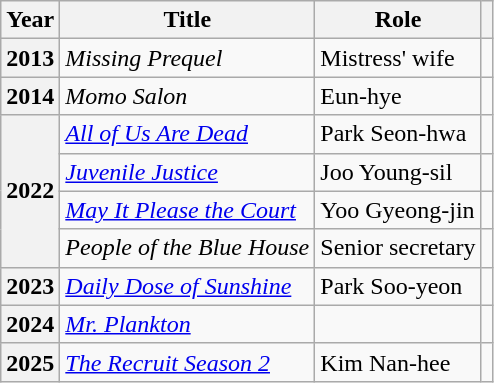<table class="wikitable plainrowheaders">
<tr>
<th>Year</th>
<th>Title</th>
<th>Role</th>
<th class="unsortable"></th>
</tr>
<tr>
<th scope="row">2013</th>
<td><em>Missing Prequel</em></td>
<td>Mistress' wife</td>
<td></td>
</tr>
<tr>
<th scope="row">2014</th>
<td><em>Momo Salon</em></td>
<td>Eun-hye</td>
<td></td>
</tr>
<tr>
<th scope="row" rowspan="4">2022</th>
<td><em><a href='#'>All of Us Are Dead</a></em></td>
<td>Park Seon-hwa</td>
<td></td>
</tr>
<tr>
<td><em><a href='#'>Juvenile Justice</a></em></td>
<td>Joo Young-sil</td>
<td></td>
</tr>
<tr>
<td><em><a href='#'>May It Please the Court</a></em></td>
<td>Yoo Gyeong-jin</td>
<td></td>
</tr>
<tr>
<td><em>People of the Blue House</em></td>
<td>Senior secretary</td>
<td></td>
</tr>
<tr>
<th scope="row">2023</th>
<td><em><a href='#'>Daily Dose of Sunshine</a></em></td>
<td>Park Soo-yeon</td>
<td></td>
</tr>
<tr>
<th scope="row">2024</th>
<td><em><a href='#'>Mr. Plankton</a></em></td>
<td></td>
<td></td>
</tr>
<tr>
<th scope="row">2025</th>
<td><em><a href='#'>The Recruit Season 2</a></em></td>
<td>Kim Nan-hee</td>
<td></td>
</tr>
</table>
